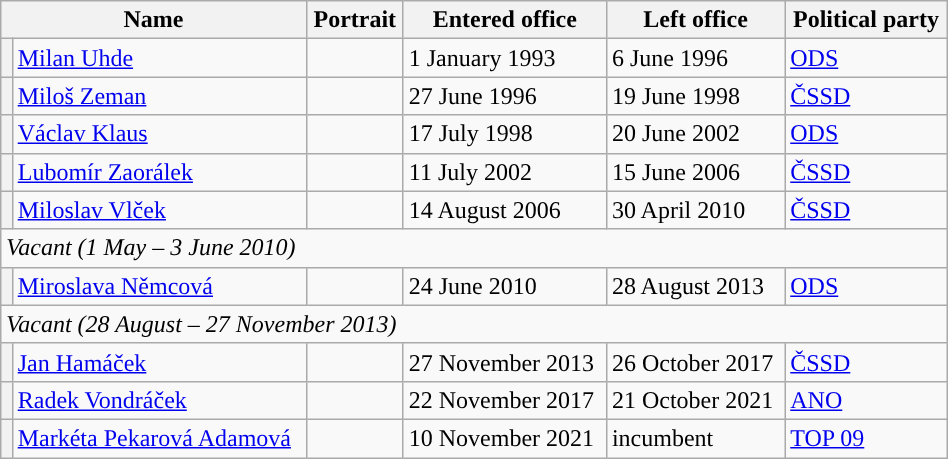<table class="wikitable" width=50%>
<tr>
<th colspan=2>Name</th>
<th>Portrait</th>
<th>Entered office</th>
<th>Left office</th>
<th>Political party</th>
</tr>
<tr>
<th style="background-color: "></th>
<td><a href='#'>Milan Uhde</a></td>
<td></td>
<td>1 January 1993</td>
<td>6 June 1996</td>
<td><a href='#'>ODS</a></td>
</tr>
<tr>
<th style="background-color: "></th>
<td><a href='#'>Miloš Zeman</a></td>
<td></td>
<td>27 June 1996</td>
<td>19 June 1998</td>
<td><a href='#'>ČSSD</a></td>
</tr>
<tr>
<th style="background-color: "></th>
<td><a href='#'>Václav Klaus</a></td>
<td></td>
<td>17 July 1998</td>
<td>20 June 2002</td>
<td><a href='#'>ODS</a></td>
</tr>
<tr>
<th style="background-color: "></th>
<td><a href='#'>Lubomír Zaorálek</a></td>
<td></td>
<td>11 July 2002</td>
<td>15 June 2006</td>
<td><a href='#'>ČSSD</a></td>
</tr>
<tr>
<th style="background-color: "></th>
<td><a href='#'>Miloslav Vlček</a></td>
<td></td>
<td>14 August 2006</td>
<td>30 April 2010</td>
<td><a href='#'>ČSSD</a></td>
</tr>
<tr>
<td colspan="6"><em>Vacant (1 May – 3 June 2010)</em></td>
</tr>
<tr>
<th style="background-color: "></th>
<td><a href='#'>Miroslava Němcová</a></td>
<td></td>
<td>24 June 2010</td>
<td>28 August 2013</td>
<td><a href='#'>ODS</a></td>
</tr>
<tr>
<td colspan="6"><em>Vacant (28 August – 27 November 2013)</em></td>
</tr>
<tr>
<th style="background-color: "></th>
<td><a href='#'>Jan Hamáček</a></td>
<td></td>
<td>27 November 2013</td>
<td>26 October 2017</td>
<td><a href='#'>ČSSD</a></td>
</tr>
<tr>
<th style="background-color: "></th>
<td><a href='#'>Radek Vondráček</a></td>
<td></td>
<td>22 November 2017</td>
<td>21 October 2021</td>
<td><a href='#'>ANO</a></td>
</tr>
<tr>
<th style="background-color: "></th>
<td><a href='#'>Markéta Pekarová Adamová</a></td>
<td></td>
<td>10 November 2021</td>
<td>incumbent</td>
<td><a href='#'>TOP 09</a></td>
</tr>
</table>
